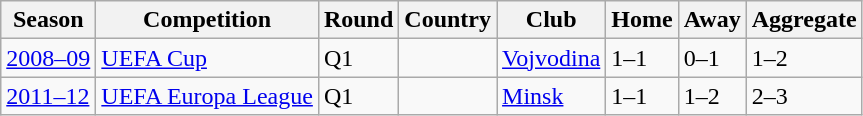<table class="wikitable">
<tr>
<th>Season</th>
<th>Competition</th>
<th>Round</th>
<th>Country</th>
<th>Club</th>
<th>Home</th>
<th>Away</th>
<th>Aggregate</th>
</tr>
<tr>
<td><a href='#'>2008–09</a></td>
<td><a href='#'>UEFA Cup</a></td>
<td>Q1</td>
<td></td>
<td><a href='#'>Vojvodina</a></td>
<td>1–1</td>
<td>0–1</td>
<td>1–2</td>
</tr>
<tr>
<td><a href='#'>2011–12</a></td>
<td><a href='#'>UEFA Europa League</a></td>
<td>Q1</td>
<td></td>
<td><a href='#'>Minsk</a></td>
<td>1–1</td>
<td>1–2</td>
<td>2–3</td>
</tr>
</table>
